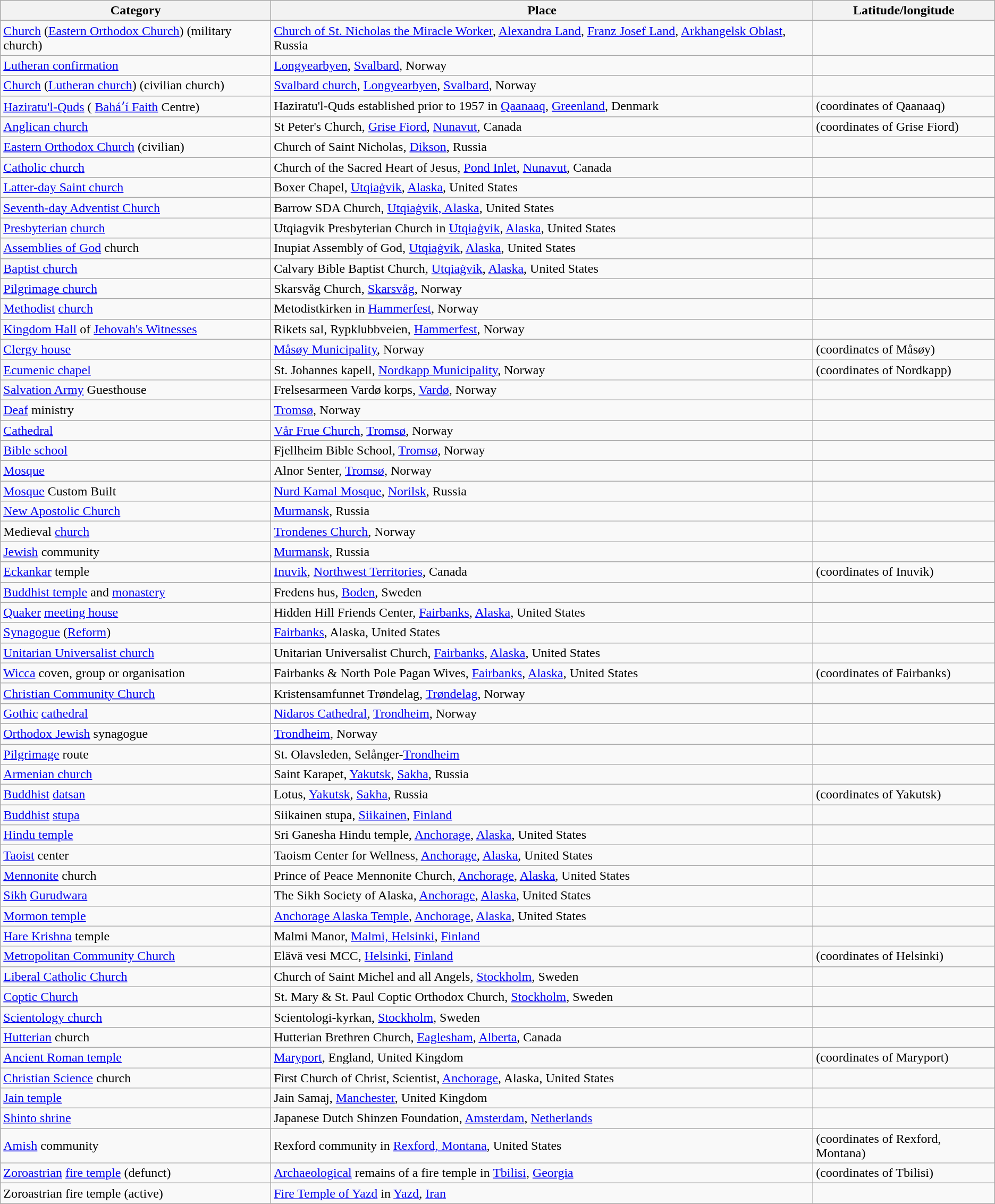<table class="wikitable sortable">
<tr>
<th>Category</th>
<th>Place</th>
<th>Latitude/longitude</th>
</tr>
<tr>
<td><a href='#'>Church</a> (<a href='#'>Eastern Orthodox Church</a>) (military church)</td>
<td><a href='#'>Church of St. Nicholas the Miracle Worker</a>, <a href='#'>Alexandra Land</a>, <a href='#'>Franz Josef Land</a>, <a href='#'>Arkhangelsk Oblast</a>, Russia</td>
<td></td>
</tr>
<tr>
<td><a href='#'>Lutheran confirmation</a></td>
<td><a href='#'>Longyearbyen</a>, <a href='#'>Svalbard</a>, Norway</td>
<td></td>
</tr>
<tr>
<td><a href='#'>Church</a> (<a href='#'>Lutheran church</a>) (civilian church)</td>
<td><a href='#'>Svalbard church</a>, <a href='#'>Longyearbyen</a>, <a href='#'>Svalbard</a>, Norway</td>
<td></td>
</tr>
<tr>
<td><a href='#'>Haziratu'l-Quds</a> ( <a href='#'>Baháʼí Faith</a> Centre)</td>
<td>Haziratu'l-Quds established prior to 1957 in <a href='#'>Qaanaaq</a>, <a href='#'>Greenland</a>, Denmark</td>
<td> (coordinates of Qaanaaq)</td>
</tr>
<tr>
<td><a href='#'>Anglican church</a></td>
<td>St Peter's Church, <a href='#'>Grise Fiord</a>, <a href='#'>Nunavut</a>, Canada</td>
<td> (coordinates of Grise Fiord)</td>
</tr>
<tr>
<td><a href='#'>Eastern Orthodox Church</a> (civilian)</td>
<td>Church of Saint Nicholas, <a href='#'>Dikson</a>, Russia</td>
<td></td>
</tr>
<tr>
<td><a href='#'>Catholic church</a></td>
<td>Church of the Sacred Heart of Jesus, <a href='#'>Pond Inlet</a>, <a href='#'>Nunavut</a>, Canada</td>
<td></td>
</tr>
<tr>
<td><a href='#'>Latter-day Saint church</a></td>
<td>Boxer Chapel, <a href='#'>Utqiaġvik</a>, <a href='#'>Alaska</a>, United States</td>
<td></td>
</tr>
<tr>
<td><a href='#'>Seventh-day Adventist Church</a></td>
<td>Barrow SDA Church, <a href='#'>Utqiaġvik, Alaska</a>, United States</td>
<td></td>
</tr>
<tr>
<td><a href='#'>Presbyterian</a> <a href='#'>church</a></td>
<td>Utqiagvik Presbyterian Church in <a href='#'>Utqiaġvik</a>, <a href='#'>Alaska</a>, United States</td>
<td></td>
</tr>
<tr>
<td><a href='#'>Assemblies of God</a> church</td>
<td>Inupiat Assembly of God, <a href='#'>Utqiaġvik</a>, <a href='#'>Alaska</a>, United States</td>
<td></td>
</tr>
<tr>
<td><a href='#'>Baptist church</a></td>
<td>Calvary Bible Baptist Church, <a href='#'>Utqiaġvik</a>, <a href='#'>Alaska</a>, United States</td>
<td></td>
</tr>
<tr>
<td><a href='#'>Pilgrimage church</a></td>
<td>Skarsvåg Church, <a href='#'>Skarsvåg</a>, Norway</td>
<td></td>
</tr>
<tr>
<td><a href='#'>Methodist</a> <a href='#'>church</a></td>
<td>Metodistkirken in <a href='#'>Hammerfest</a>, Norway</td>
<td></td>
</tr>
<tr>
<td><a href='#'>Kingdom Hall</a> of <a href='#'>Jehovah's Witnesses</a></td>
<td>Rikets sal, Rypklubbveien, <a href='#'>Hammerfest</a>, Norway</td>
<td></td>
</tr>
<tr>
<td><a href='#'>Clergy house</a></td>
<td><a href='#'>Måsøy Municipality</a>, Norway</td>
<td> (coordinates of Måsøy)</td>
</tr>
<tr>
<td><a href='#'>Ecumenic chapel</a></td>
<td>St. Johannes kapell, <a href='#'>Nordkapp Municipality</a>, Norway</td>
<td> (coordinates of Nordkapp)</td>
</tr>
<tr>
<td><a href='#'>Salvation Army</a> Guesthouse</td>
<td>Frelsesarmeen Vardø korps, <a href='#'>Vardø</a>, Norway</td>
<td></td>
</tr>
<tr>
<td><a href='#'>Deaf</a> ministry</td>
<td><a href='#'>Tromsø</a>, Norway</td>
<td></td>
</tr>
<tr>
<td><a href='#'>Cathedral</a></td>
<td><a href='#'>Vår Frue Church</a>, <a href='#'>Tromsø</a>, Norway</td>
<td></td>
</tr>
<tr>
<td><a href='#'>Bible school</a></td>
<td>Fjellheim Bible School, <a href='#'>Tromsø</a>, Norway</td>
<td></td>
</tr>
<tr>
<td><a href='#'>Mosque</a></td>
<td>Alnor Senter, <a href='#'>Tromsø</a>, Norway<br></td>
<td></td>
</tr>
<tr>
<td><a href='#'>Mosque</a> Custom Built</td>
<td><a href='#'>Nurd Kamal Mosque</a>, <a href='#'>Norilsk</a>, Russia</td>
<td></td>
</tr>
<tr>
<td><a href='#'>New Apostolic Church</a></td>
<td><a href='#'>Murmansk</a>, Russia</td>
<td></td>
</tr>
<tr>
<td>Medieval <a href='#'>church</a></td>
<td><a href='#'>Trondenes Church</a>, Norway</td>
<td></td>
</tr>
<tr>
<td><a href='#'>Jewish</a> community</td>
<td><a href='#'>Murmansk</a>, Russia</td>
<td></td>
</tr>
<tr>
<td><a href='#'>Eckankar</a> temple</td>
<td><a href='#'>Inuvik</a>, <a href='#'>Northwest Territories</a>, Canada</td>
<td> (coordinates of Inuvik)</td>
</tr>
<tr>
<td><a href='#'>Buddhist temple</a> and <a href='#'>monastery</a></td>
<td>Fredens hus, <a href='#'>Boden</a>, Sweden</td>
<td></td>
</tr>
<tr>
<td><a href='#'>Quaker</a> <a href='#'>meeting house</a></td>
<td>Hidden Hill Friends Center, <a href='#'>Fairbanks</a>, <a href='#'>Alaska</a>, United States</td>
<td></td>
</tr>
<tr>
<td><a href='#'>Synagogue</a> (<a href='#'>Reform</a>)</td>
<td><a href='#'>Fairbanks</a>, Alaska, United States</td>
<td></td>
</tr>
<tr>
<td><a href='#'>Unitarian Universalist church</a></td>
<td>Unitarian Universalist Church, <a href='#'>Fairbanks</a>, <a href='#'>Alaska</a>, United States</td>
<td></td>
</tr>
<tr>
<td><a href='#'>Wicca</a> coven, group or organisation</td>
<td>Fairbanks & North Pole Pagan Wives, <a href='#'>Fairbanks</a>, <a href='#'>Alaska</a>, United States</td>
<td> (coordinates of Fairbanks)</td>
</tr>
<tr>
<td><a href='#'>Christian Community Church</a></td>
<td>Kristensamfunnet Trøndelag, <a href='#'>Trøndelag</a>, Norway</td>
<td></td>
</tr>
<tr>
<td><a href='#'>Gothic</a> <a href='#'>cathedral</a></td>
<td><a href='#'>Nidaros Cathedral</a>, <a href='#'>Trondheim</a>, Norway</td>
<td></td>
</tr>
<tr>
<td><a href='#'>Orthodox Jewish</a> synagogue</td>
<td><a href='#'>Trondheim</a>, Norway</td>
<td></td>
</tr>
<tr>
<td><a href='#'>Pilgrimage</a> route</td>
<td>St. Olavsleden, Selånger-<a href='#'>Trondheim</a></td>
<td></td>
</tr>
<tr>
<td><a href='#'>Armenian church</a></td>
<td>Saint Karapet, <a href='#'>Yakutsk</a>, <a href='#'>Sakha</a>, Russia</td>
<td></td>
</tr>
<tr>
<td><a href='#'>Buddhist</a> <a href='#'>datsan</a></td>
<td>Lotus, <a href='#'>Yakutsk</a>, <a href='#'>Sakha</a>, Russia</td>
<td> (coordinates of Yakutsk)</td>
</tr>
<tr>
<td><a href='#'>Buddhist</a> <a href='#'>stupa</a></td>
<td>Siikainen stupa, <a href='#'>Siikainen</a>, <a href='#'>Finland</a></td>
<td></td>
</tr>
<tr>
<td><a href='#'>Hindu temple</a></td>
<td>Sri Ganesha Hindu temple, <a href='#'>Anchorage</a>, <a href='#'>Alaska</a>, United States</td>
<td></td>
</tr>
<tr>
<td><a href='#'>Taoist</a> center</td>
<td>Taoism Center for Wellness, <a href='#'>Anchorage</a>, <a href='#'>Alaska</a>, United States</td>
<td></td>
</tr>
<tr>
<td><a href='#'>Mennonite</a> church</td>
<td>Prince of Peace Mennonite Church, <a href='#'>Anchorage</a>, <a href='#'>Alaska</a>, United States</td>
<td></td>
</tr>
<tr>
<td><a href='#'>Sikh</a> <a href='#'>Gurudwara</a></td>
<td>The Sikh Society of Alaska, <a href='#'>Anchorage</a>, <a href='#'>Alaska</a>, United States</td>
<td></td>
</tr>
<tr>
<td><a href='#'>M</a><a href='#'>ormon temple</a></td>
<td><a href='#'>Anchorage Alaska Temple</a>, <a href='#'>Anchorage</a>, <a href='#'>Alaska</a>, United States</td>
<td></td>
</tr>
<tr>
<td><a href='#'>Hare Krishna</a> temple</td>
<td>Malmi Manor, <a href='#'>Malmi, Helsinki</a>, <a href='#'>Finland</a></td>
<td></td>
</tr>
<tr>
<td><a href='#'>Metropolitan Community Church</a></td>
<td>Elävä vesi MCC, <a href='#'>Helsinki</a>, <a href='#'>Finland</a></td>
<td> (coordinates of Helsinki)</td>
</tr>
<tr>
<td><a href='#'>Liberal Catholic Church</a></td>
<td>Church of Saint Michel and all Angels, <a href='#'>Stockholm</a>, Sweden</td>
<td></td>
</tr>
<tr>
<td><a href='#'>Coptic Church</a></td>
<td>St. Mary & St. Paul Coptic Orthodox Church, <a href='#'>Stockholm</a>, Sweden</td>
<td></td>
</tr>
<tr>
<td><a href='#'>Scientology church</a></td>
<td>Scientologi-kyrkan, <a href='#'>Stockholm</a>, Sweden</td>
<td></td>
</tr>
<tr>
<td><a href='#'>Hutterian</a> church</td>
<td>Hutterian Brethren Church, <a href='#'>Eaglesham</a>, <a href='#'>Alberta</a>, Canada</td>
<td></td>
</tr>
<tr>
<td><a href='#'>Ancient Roman temple</a></td>
<td><a href='#'>Maryport</a>, England, United Kingdom</td>
<td> (coordinates of Maryport)</td>
</tr>
<tr>
<td><a href='#'>Christian Science</a> church</td>
<td>First Church of Christ, Scientist, <a href='#'>Anchorage</a>, Alaska, United States</td>
<td></td>
</tr>
<tr>
<td><a href='#'>Jain temple</a></td>
<td>Jain Samaj, <a href='#'>Manchester</a>, United Kingdom</td>
<td></td>
</tr>
<tr>
<td><a href='#'>Shinto shrine</a></td>
<td>Japanese Dutch Shinzen Foundation, <a href='#'>Amsterdam</a>, <a href='#'>Netherlands</a></td>
<td></td>
</tr>
<tr>
<td><a href='#'>Amish</a> community</td>
<td>Rexford community in <a href='#'>Rexford, Montana</a>, United States</td>
<td> (coordinates of Rexford, Montana)</td>
</tr>
<tr>
<td><a href='#'>Zoroastrian</a> <a href='#'>fire temple</a> (defunct)</td>
<td><a href='#'>Archaeological</a> remains of a fire temple in <a href='#'>Tbilisi</a>, <a href='#'>Georgia</a></td>
<td> (coordinates of Tbilisi)</td>
</tr>
<tr>
<td>Zoroastrian fire temple (active)</td>
<td><a href='#'>Fire Temple of Yazd</a> in <a href='#'>Yazd</a>, <a href='#'>Iran</a></td>
<td></td>
</tr>
</table>
